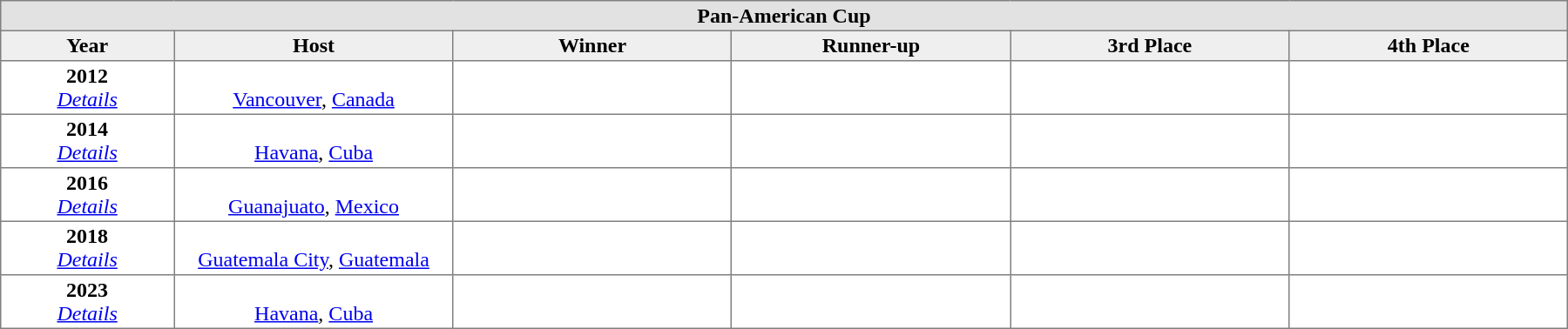<table class="toccolours" border="1" cellpadding="2" style="border-collapse: collapse; text-align: center; width: 95%; margin: 0 auto;">
<tr style= "background: #e2e2e2;">
<th colspan=6 width=100%>Pan-American Cup</th>
</tr>
<tr style="background: #efefef;">
<th width=10%>Year</th>
<th width=16%>Host</th>
<th width=16%>Winner</th>
<th width=16%>Runner-up</th>
<th width=16%>3rd Place</th>
<th width=16%>4th Place</th>
</tr>
<tr align=center>
<td><strong>2012</strong><br><em><a href='#'>Details</a></em></td>
<td><br><a href='#'>Vancouver</a>, <a href='#'>Canada</a></td>
<td><strong></strong></td>
<td></td>
<td></td>
<td></td>
</tr>
<tr align=center>
<td><strong>2014</strong><br><em><a href='#'>Details</a></em></td>
<td><br><a href='#'>Havana</a>, <a href='#'>Cuba</a></td>
<td><strong></strong></td>
<td></td>
<td></td>
<td></td>
</tr>
<tr align=center>
<td><strong>2016</strong><br><em><a href='#'>Details</a></em></td>
<td><br><a href='#'>Guanajuato</a>, <a href='#'>Mexico</a></td>
<td><strong></strong></td>
<td></td>
<td></td>
<td></td>
</tr>
<tr align=center>
<td><strong>2018</strong><br><em><a href='#'>Details</a></em></td>
<td><br><a href='#'>Guatemala City</a>, <a href='#'>Guatemala</a></td>
<td><strong></strong></td>
<td></td>
<td></td>
<td></td>
</tr>
<tr align=center>
<td><strong>2023</strong><br><em><a href='#'>Details</a></em></td>
<td><br><a href='#'>Havana</a>, <a href='#'>Cuba</a></td>
<td><strong></strong></td>
<td></td>
<td></td>
<td></td>
</tr>
</table>
